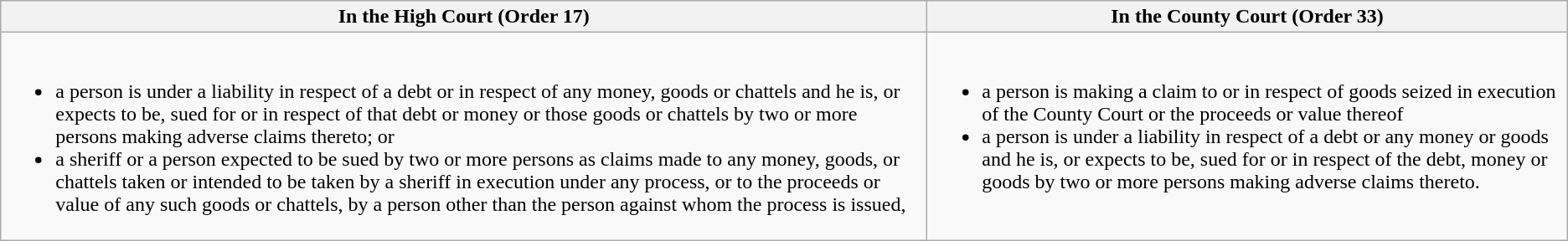<table class=wikitable>
<tr>
<th>In the High Court (Order 17)</th>
<th>In the County Court (Order 33)</th>
</tr>
<tr valign="top">
<td><br><ul><li>a person is under a liability in respect of a debt or in respect of any money, goods or chattels and he is, or expects to be, sued for or in respect of that debt or money or those goods or chattels by two or more persons making adverse claims thereto; or</li><li>a sheriff or a person expected to be sued by two or more persons as claims  made to any money, goods, or chattels taken or intended to be taken by a sheriff in execution under any process, or to the proceeds or value of any such goods or chattels, by a person other than the person against whom the process is issued,</li></ul></td>
<td><br><ul><li>a person is making a claim to or in respect of goods seized in execution of the County Court or the proceeds or value thereof </li><li>a person is under a liability in respect of a debt or any money or goods and he is, or expects to be, sued for or in respect of the debt, money or goods by two or more persons making adverse claims thereto.</li></ul></td>
</tr>
</table>
